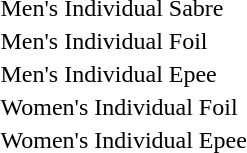<table>
<tr>
<td rowspan="2">Men's Individual Sabre</td>
<td rowspan="2"></td>
<td rowspan="2"></td>
<td></td>
</tr>
<tr>
<td></td>
</tr>
<tr>
<td rowspan="2">Men's Individual Foil</td>
<td rowspan="2"></td>
<td rowspan="2"></td>
<td></td>
</tr>
<tr>
<td></td>
</tr>
<tr>
<td rowspan="2">Men's Individual Epee</td>
<td rowspan="2"></td>
<td rowspan="2"></td>
<td></td>
</tr>
<tr>
<td></td>
</tr>
<tr>
<td rowspan="2">Women's Individual Foil</td>
<td rowspan="2"></td>
<td rowspan="2"></td>
<td></td>
</tr>
<tr>
<td></td>
</tr>
<tr>
<td rowspan="2">Women's Individual Epee</td>
<td rowspan="2"></td>
<td rowspan="2"></td>
<td></td>
</tr>
<tr>
<td></td>
</tr>
</table>
